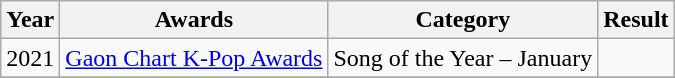<table class="wikitable" style="text-align:center">
<tr>
<th>Year</th>
<th>Awards</th>
<th>Category</th>
<th>Result</th>
</tr>
<tr>
<td>2021</td>
<td><a href='#'>Gaon Chart K-Pop Awards</a></td>
<td>Song of the Year – January</td>
<td></td>
</tr>
<tr>
</tr>
</table>
